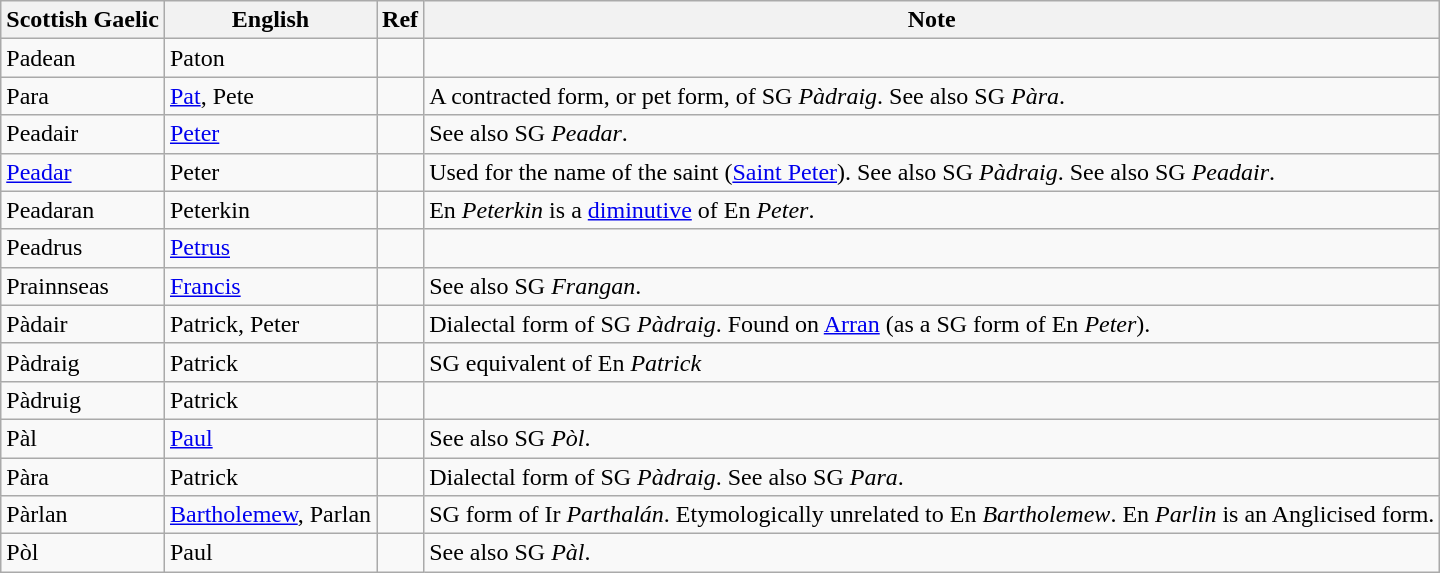<table class="wikitable sortable">
<tr>
<th><strong>Scottish Gaelic</strong></th>
<th><strong>English</strong></th>
<th>Ref</th>
<th>Note</th>
</tr>
<tr>
<td>Padean</td>
<td>Paton</td>
<td></td>
<td></td>
</tr>
<tr>
<td>Para</td>
<td><a href='#'>Pat</a>, Pete</td>
<td></td>
<td>A contracted form, or pet form, of SG <em>Pàdraig</em>. See also SG <em>Pàra</em>.</td>
</tr>
<tr>
<td>Peadair</td>
<td><a href='#'>Peter</a></td>
<td></td>
<td>See also SG <em>Peadar</em>.</td>
</tr>
<tr>
<td><a href='#'>Peadar</a></td>
<td>Peter</td>
<td></td>
<td>Used for the name of the saint (<a href='#'>Saint Peter</a>). See also SG <em>Pàdraig</em>. See also SG <em>Peadair</em>.</td>
</tr>
<tr>
<td>Peadaran</td>
<td>Peterkin</td>
<td></td>
<td>En <em>Peterkin</em> is a <a href='#'>diminutive</a> of En <em>Peter</em>.</td>
</tr>
<tr>
<td>Peadrus</td>
<td><a href='#'>Petrus</a></td>
<td></td>
<td></td>
</tr>
<tr>
<td>Prainnseas</td>
<td><a href='#'>Francis</a></td>
<td></td>
<td>See also SG <em>Frangan</em>.</td>
</tr>
<tr>
<td>Pàdair</td>
<td>Patrick, Peter</td>
<td></td>
<td>Dialectal form of SG <em>Pàdraig</em>. Found on <a href='#'>Arran</a> (as a SG form of En <em>Peter</em>).</td>
</tr>
<tr>
<td>Pàdraig</td>
<td>Patrick</td>
<td></td>
<td>SG equivalent of En <em>Patrick</em></td>
</tr>
<tr>
<td>Pàdruig</td>
<td>Patrick</td>
<td></td>
<td></td>
</tr>
<tr>
<td>Pàl</td>
<td><a href='#'>Paul</a></td>
<td></td>
<td>See also SG <em>Pòl</em>.</td>
</tr>
<tr>
<td>Pàra</td>
<td>Patrick</td>
<td></td>
<td>Dialectal form of SG <em>Pàdraig</em>. See also SG <em>Para</em>.</td>
</tr>
<tr>
<td>Pàrlan</td>
<td><a href='#'>Bartholemew</a>, Parlan</td>
<td></td>
<td>SG form of Ir <em>Parthalán</em>. Etymologically unrelated to En <em>Bartholemew</em>. En <em>Parlin</em> is an Anglicised form.</td>
</tr>
<tr>
<td>Pòl</td>
<td>Paul</td>
<td></td>
<td>See also SG <em>Pàl</em>.</td>
</tr>
</table>
